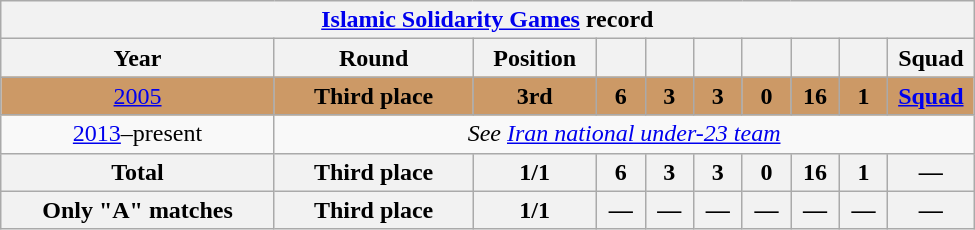<table class="wikitable" style="text-align: center;">
<tr>
<th colspan=10><a href='#'>Islamic Solidarity Games</a> record</th>
</tr>
<tr>
<th width="175">Year</th>
<th width="125">Round</th>
<th width="75">Position</th>
<th width="25"></th>
<th width="25"></th>
<th width="25"></th>
<th width="25"></th>
<th width="25"></th>
<th width="25"></th>
<th width="50">Squad</th>
</tr>
<tr bgcolor=#c96>
<td> <a href='#'>2005</a></td>
<td><strong>Third place</strong></td>
<td><strong>3rd</strong></td>
<td><strong>6</strong></td>
<td><strong>3</strong></td>
<td><strong>3</strong></td>
<td><strong>0</strong></td>
<td><strong>16</strong></td>
<td><strong>1</strong></td>
<td><strong><a href='#'>Squad</a></strong></td>
</tr>
<tr>
<td><a href='#'>2013</a>–present</td>
<td colspan=9><em>See <a href='#'>Iran national under-23 team</a></em></td>
</tr>
<tr>
<th>Total</th>
<th>Third place</th>
<th>1/1</th>
<th>6</th>
<th>3</th>
<th>3</th>
<th>0</th>
<th>16</th>
<th>1</th>
<th>—</th>
</tr>
<tr>
<th>Only "A" matches</th>
<th>Third place</th>
<th>1/1</th>
<th>—</th>
<th>—</th>
<th>—</th>
<th>—</th>
<th>—</th>
<th>—</th>
<th>—</th>
</tr>
</table>
